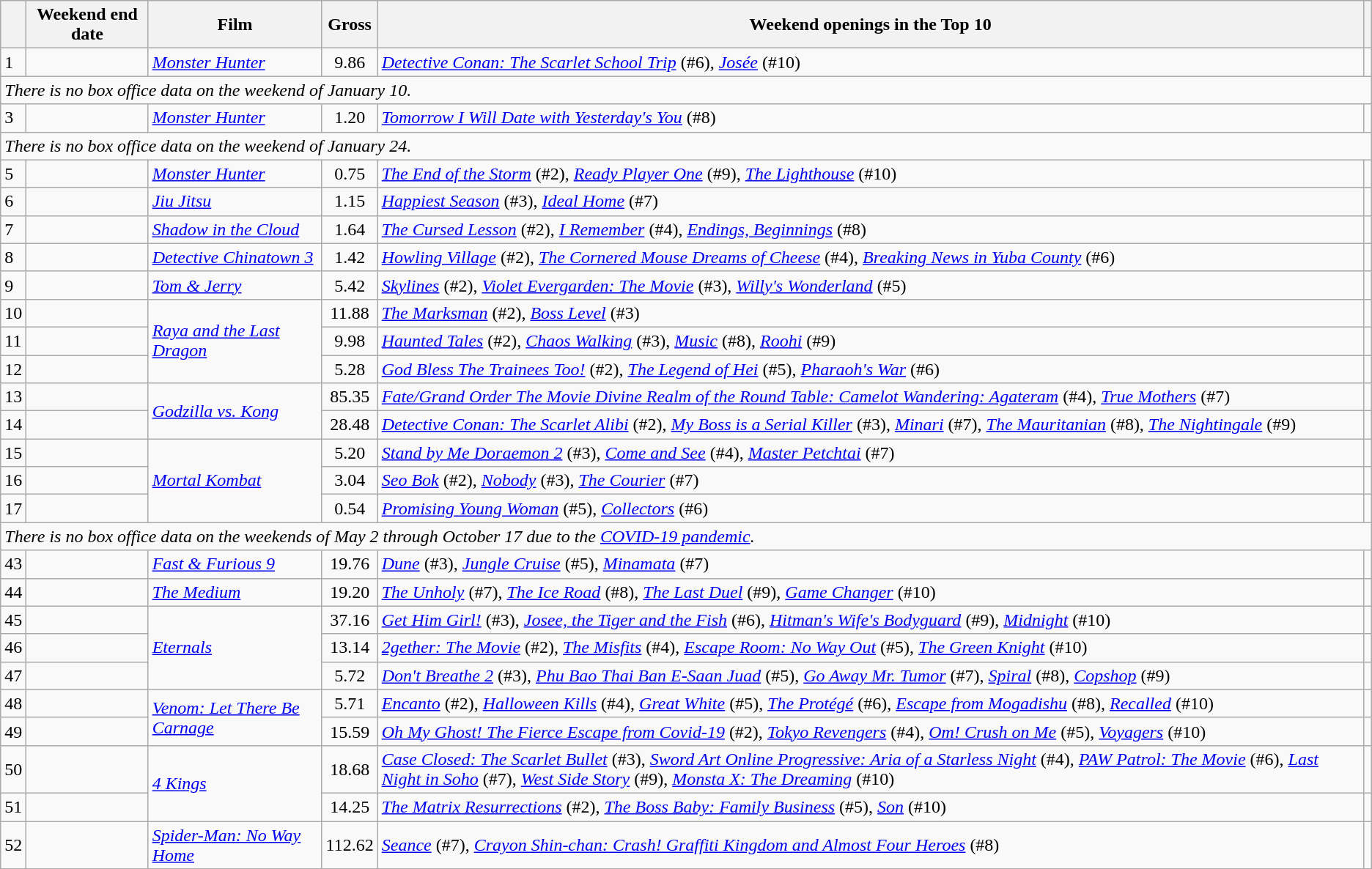<table class="wikitable sortable">
<tr>
<th></th>
<th>Weekend end date</th>
<th>Film</th>
<th>Gross<br></th>
<th>Weekend openings in the Top 10</th>
<th class="unsortable"></th>
</tr>
<tr>
<td>1</td>
<td></td>
<td><em><a href='#'>Monster Hunter</a></em></td>
<td style="text-align:center;">9.86</td>
<td><em><a href='#'>Detective Conan: The Scarlet School Trip</a></em> (#6), <em><a href='#'>Josée</a></em> (#10)</td>
<td style="text-align:center;"></td>
</tr>
<tr>
<td colspan="6"><div><em>There is no box office data on the weekend of January 10.</em></div></td>
</tr>
<tr>
<td>3</td>
<td></td>
<td><em><a href='#'>Monster Hunter</a></em></td>
<td style="text-align:center;">1.20</td>
<td><em><a href='#'>Tomorrow I Will Date with Yesterday's You</a></em> (#8)</td>
<td style="text-align:center;"></td>
</tr>
<tr>
<td colspan="6"><div><em>There is no box office data on the weekend of January 24.</em></div></td>
</tr>
<tr>
<td>5</td>
<td></td>
<td><em><a href='#'>Monster Hunter</a></em></td>
<td style="text-align:center;">0.75</td>
<td><em><a href='#'>The End of the Storm</a></em> (#2), <em><a href='#'>Ready Player One</a></em>  (#9), <em><a href='#'>The Lighthouse</a></em>  (#10)</td>
<td style="text-align:center;"></td>
</tr>
<tr>
<td>6</td>
<td></td>
<td><em><a href='#'>Jiu Jitsu</a></em></td>
<td style="text-align:center;">1.15</td>
<td><em><a href='#'>Happiest Season</a></em> (#3), <em><a href='#'>Ideal Home</a></em> (#7)</td>
<td style="text-align:center;"></td>
</tr>
<tr>
<td>7</td>
<td></td>
<td><em><a href='#'>Shadow in the Cloud</a></em></td>
<td style="text-align:center;">1.64</td>
<td><em><a href='#'>The Cursed Lesson</a></em> (#2), <em><a href='#'>I Remember</a></em> (#4), <em><a href='#'>Endings, Beginnings</a></em> (#8)</td>
<td style="text-align:center;"></td>
</tr>
<tr>
<td>8</td>
<td></td>
<td><em><a href='#'>Detective Chinatown 3</a></em></td>
<td style="text-align:center;">1.42</td>
<td><em><a href='#'>Howling Village</a></em> (#2), <em><a href='#'>The Cornered Mouse Dreams of Cheese</a></em> (#4), <em><a href='#'>Breaking News in Yuba County</a></em> (#6)</td>
<td style="text-align:center;"></td>
</tr>
<tr>
<td>9</td>
<td></td>
<td><em><a href='#'>Tom & Jerry</a></em></td>
<td style="text-align:center;">5.42</td>
<td><em><a href='#'>Skylines</a></em> (#2), <em><a href='#'>Violet Evergarden: The Movie</a></em> (#3), <em><a href='#'>Willy's Wonderland</a></em> (#5)</td>
<td style="text-align:center;"></td>
</tr>
<tr>
<td>10</td>
<td></td>
<td rowspan="3"><em><a href='#'>Raya and the Last Dragon</a></em></td>
<td style="text-align:center;">11.88</td>
<td><em><a href='#'>The Marksman</a></em> (#2), <em><a href='#'>Boss Level</a></em> (#3)</td>
<td style="text-align:center;"></td>
</tr>
<tr>
<td>11</td>
<td></td>
<td style="text-align:center;">9.98</td>
<td><em><a href='#'>Haunted Tales</a></em> (#2), <em><a href='#'>Chaos Walking</a></em> (#3), <em><a href='#'>Music</a></em> (#8), <em><a href='#'>Roohi</a></em> (#9)</td>
<td style="text-align:center;"></td>
</tr>
<tr>
<td>12</td>
<td></td>
<td style="text-align:center;">5.28</td>
<td><em><a href='#'>God Bless The Trainees Too!</a></em> (#2), <em><a href='#'>The Legend of Hei</a></em> (#5), <em><a href='#'>Pharaoh's War</a></em> (#6)</td>
<td style="text-align:center;"></td>
</tr>
<tr>
<td>13</td>
<td></td>
<td rowspan="2"><em><a href='#'>Godzilla vs. Kong</a></em></td>
<td style="text-align:center;">85.35</td>
<td><em><a href='#'>Fate/Grand Order The Movie Divine Realm of the Round Table: Camelot Wandering: Agateram</a></em> (#4), <em><a href='#'>True Mothers</a></em> (#7)</td>
<td style="text-align:center;"></td>
</tr>
<tr>
<td>14</td>
<td></td>
<td style="text-align:center;">28.48</td>
<td><em><a href='#'>Detective Conan: The Scarlet Alibi</a></em> (#2), <em><a href='#'>My Boss is a Serial Killer</a></em> (#3), <em><a href='#'>Minari</a></em> (#7), <em><a href='#'>The Mauritanian</a></em> (#8), <em><a href='#'>The Nightingale</a></em> (#9)</td>
<td style="text-align:center;"></td>
</tr>
<tr>
<td>15</td>
<td></td>
<td rowspan="3"><em><a href='#'>Mortal Kombat</a></em></td>
<td style="text-align:center;">5.20</td>
<td><em><a href='#'>Stand by Me Doraemon 2</a></em> (#3), <em><a href='#'>Come and See</a></em> (#4), <em><a href='#'>Master Petchtai</a></em> (#7)</td>
<td style="text-align:center;"></td>
</tr>
<tr>
<td>16</td>
<td></td>
<td style="text-align:center;">3.04</td>
<td><em><a href='#'>Seo Bok</a></em> (#2), <em><a href='#'>Nobody</a></em> (#3), <em><a href='#'>The Courier</a></em> (#7)</td>
<td style="text-align:center;"></td>
</tr>
<tr>
<td>17</td>
<td></td>
<td style="text-align:center;">0.54</td>
<td><em><a href='#'>Promising Young Woman</a></em> (#5), <em><a href='#'>Collectors</a></em> (#6)</td>
<td style="text-align:center;"></td>
</tr>
<tr>
<td colspan="6"><div><em>There is no box office data on the weekends of May 2 through October 17 due to the <a href='#'>COVID-19 pandemic</a>.</em></div></td>
</tr>
<tr>
<td>43</td>
<td></td>
<td><em><a href='#'>Fast & Furious 9</a></em></td>
<td style="text-align:center;">19.76</td>
<td><em><a href='#'>Dune</a></em> (#3), <em><a href='#'>Jungle Cruise</a></em> (#5), <em><a href='#'>Minamata</a></em> (#7)</td>
<td style="text-align:center;"></td>
</tr>
<tr>
<td>44</td>
<td></td>
<td><em><a href='#'>The Medium</a></em></td>
<td style="text-align:center;">19.20</td>
<td><em><a href='#'>The Unholy</a></em> (#7), <em><a href='#'>The Ice Road</a></em> (#8), <em><a href='#'>The Last Duel</a></em> (#9), <em><a href='#'>Game Changer</a></em> (#10)</td>
<td style="text-align:center;"></td>
</tr>
<tr>
<td>45</td>
<td></td>
<td rowspan="3"><em><a href='#'>Eternals</a></em></td>
<td style="text-align:center;">37.16</td>
<td><em><a href='#'>Get Him Girl!</a></em> (#3), <em><a href='#'>Josee, the Tiger and the Fish</a></em> (#6), <em><a href='#'>Hitman's Wife's Bodyguard</a></em> (#9), <em><a href='#'>Midnight</a></em> (#10)</td>
<td style="text-align:center;"></td>
</tr>
<tr>
<td>46</td>
<td></td>
<td style="text-align:center;">13.14</td>
<td><em><a href='#'>2gether: The Movie</a></em> (#2), <em><a href='#'>The Misfits</a></em> (#4), <em><a href='#'>Escape Room: No Way Out</a></em> (#5), <em><a href='#'>The Green Knight</a></em> (#10)</td>
<td style="text-align:center;"></td>
</tr>
<tr>
<td>47</td>
<td></td>
<td style="text-align:center;">5.72</td>
<td><em><a href='#'>Don't Breathe 2</a></em> (#3), <em><a href='#'>Phu Bao Thai Ban E-Saan Juad</a></em> (#5), <em><a href='#'>Go Away Mr. Tumor</a></em> (#7), <em><a href='#'>Spiral</a></em> (#8), <em><a href='#'>Copshop</a></em> (#9)</td>
<td style="text-align:center;"></td>
</tr>
<tr>
<td>48</td>
<td></td>
<td rowspan="2"><em><a href='#'>Venom: Let There Be Carnage</a></em></td>
<td style="text-align:center;">5.71</td>
<td><em><a href='#'>Encanto</a></em> (#2), <em><a href='#'>Halloween Kills</a></em> (#4), <em><a href='#'>Great White</a></em> (#5), <em><a href='#'>The Protégé</a></em> (#6), <em><a href='#'>Escape from Mogadishu</a></em> (#8), <em><a href='#'>Recalled</a></em> (#10)</td>
<td style="text-align:center;"></td>
</tr>
<tr>
<td>49</td>
<td></td>
<td style="text-align:center;">15.59</td>
<td><em><a href='#'>Oh My Ghost! The Fierce Escape from Covid-19</a></em> (#2), <em><a href='#'>Tokyo Revengers</a></em> (#4), <em><a href='#'>Om! Crush on Me</a></em> (#5), <em><a href='#'>Voyagers</a></em> (#10)</td>
<td style="text-align:center;"></td>
</tr>
<tr>
<td>50</td>
<td></td>
<td rowspan="2"><em><a href='#'>4 Kings</a></em></td>
<td style="text-align:center;">18.68</td>
<td><em><a href='#'>Case Closed: The Scarlet Bullet</a></em> (#3), <em><a href='#'>Sword Art Online Progressive: Aria of a Starless Night</a></em> (#4), <em><a href='#'>PAW Patrol: The Movie</a></em> (#6), <em><a href='#'>Last Night in Soho</a></em> (#7), <em><a href='#'>West Side Story</a></em> (#9), <em><a href='#'>Monsta X: The Dreaming</a></em> (#10)</td>
<td style="text-align:center;"></td>
</tr>
<tr>
<td>51</td>
<td></td>
<td style="text-align:center;">14.25</td>
<td><em><a href='#'>The Matrix Resurrections</a></em> (#2), <em><a href='#'>The Boss Baby: Family Business</a></em> (#5), <em><a href='#'>Son</a></em> (#10)</td>
<td style="text-align:center;"></td>
</tr>
<tr>
<td>52</td>
<td></td>
<td><em><a href='#'>Spider-Man: No Way Home</a></em></td>
<td style="text-align:center;">112.62</td>
<td><em><a href='#'>Seance</a></em> (#7), <em><a href='#'>Crayon Shin-chan: Crash! Graffiti Kingdom and Almost Four Heroes</a></em> (#8)</td>
<td style="text-align:center;"></td>
</tr>
</table>
